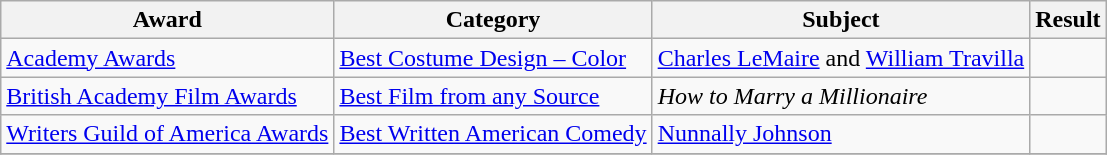<table class="wikitable">
<tr>
<th>Award</th>
<th>Category</th>
<th>Subject</th>
<th>Result</th>
</tr>
<tr>
<td rowspan=1><a href='#'>Academy Awards</a></td>
<td><a href='#'>Best Costume Design – Color</a></td>
<td><a href='#'>Charles LeMaire</a> and <a href='#'>William Travilla</a></td>
<td></td>
</tr>
<tr>
<td rowspan=1><a href='#'>British Academy Film Awards</a></td>
<td><a href='#'>Best Film from any Source</a></td>
<td><em>How to Marry a Millionaire</em></td>
<td></td>
</tr>
<tr>
<td rowspan=1><a href='#'>Writers Guild of America Awards</a></td>
<td><a href='#'>Best Written American Comedy</a></td>
<td><a href='#'>Nunnally Johnson</a></td>
<td></td>
</tr>
<tr>
</tr>
</table>
